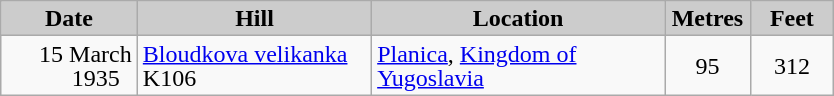<table class="wikitable sortable" style="text-align:left; line-height:16px; width:44%;">
<tr>
<th style="background-color: #ccc;" width="88">Date</th>
<th style="background-color: #ccc;" width="157">Hill</th>
<th style="background-color: #ccc;" width="200">Location</th>
<th style="background-color: #ccc;" width="50">Metres</th>
<th style="background-color: #ccc;" width="50">Feet</th>
</tr>
<tr>
<td align=right>15 March 1935  </td>
<td><a href='#'>Bloudkova velikanka</a> K106</td>
<td><a href='#'>Planica</a>, <a href='#'>Kingdom of Yugoslavia</a></td>
<td align=center>95</td>
<td align=center>312</td>
</tr>
</table>
